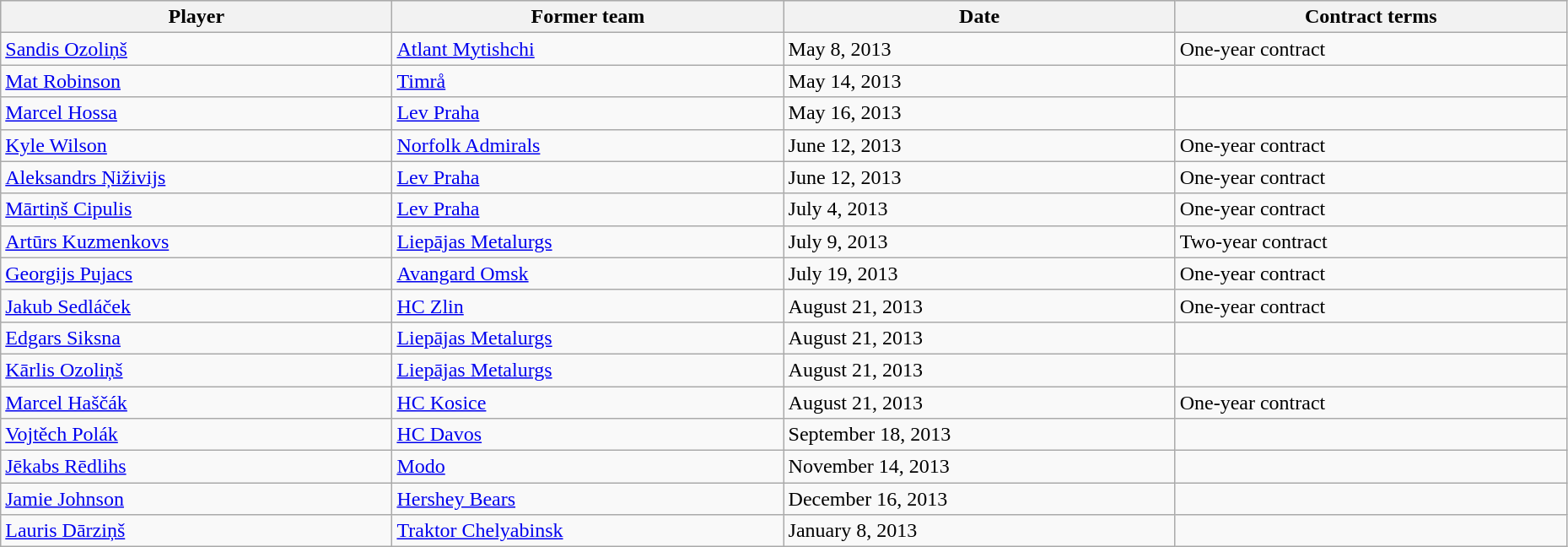<table class="wikitable" width=98%>
<tr align="center" bgcolor="#dddddd">
<th style="width:25%;">Player</th>
<th style="width:25%;">Former team</th>
<th style="width:25%;">Date</th>
<th style="width:50%;">Contract terms</th>
</tr>
<tr>
<td><a href='#'>Sandis Ozoliņš</a></td>
<td><a href='#'>Atlant Mytishchi</a></td>
<td>May 8, 2013</td>
<td>One-year contract</td>
</tr>
<tr>
<td><a href='#'>Mat Robinson</a></td>
<td><a href='#'>Timrå</a></td>
<td>May 14, 2013</td>
<td></td>
</tr>
<tr>
<td><a href='#'>Marcel Hossa</a></td>
<td><a href='#'>Lev Praha</a></td>
<td>May 16, 2013</td>
<td></td>
</tr>
<tr>
<td><a href='#'>Kyle Wilson</a></td>
<td><a href='#'>Norfolk Admirals</a></td>
<td>June 12, 2013</td>
<td>One-year contract</td>
</tr>
<tr>
<td><a href='#'>Aleksandrs Ņiživijs</a></td>
<td><a href='#'>Lev Praha</a></td>
<td>June 12, 2013</td>
<td>One-year contract</td>
</tr>
<tr>
<td><a href='#'>Mārtiņš Cipulis</a></td>
<td><a href='#'>Lev Praha</a></td>
<td>July 4, 2013</td>
<td>One-year contract</td>
</tr>
<tr>
<td><a href='#'>Artūrs Kuzmenkovs</a></td>
<td><a href='#'>Liepājas Metalurgs</a></td>
<td>July 9, 2013</td>
<td>Two-year contract</td>
</tr>
<tr>
<td><a href='#'>Georgijs Pujacs</a></td>
<td><a href='#'>Avangard Omsk</a></td>
<td>July 19, 2013</td>
<td>One-year contract</td>
</tr>
<tr>
<td><a href='#'>Jakub Sedláček</a></td>
<td><a href='#'>HC Zlin</a></td>
<td>August 21, 2013</td>
<td>One-year contract</td>
</tr>
<tr>
<td><a href='#'>Edgars Siksna</a></td>
<td><a href='#'>Liepājas Metalurgs</a></td>
<td>August 21, 2013</td>
<td></td>
</tr>
<tr>
<td><a href='#'>Kārlis Ozoliņš</a></td>
<td><a href='#'>Liepājas Metalurgs</a></td>
<td>August 21, 2013</td>
<td></td>
</tr>
<tr>
<td><a href='#'>Marcel Haščák</a></td>
<td><a href='#'>HC Kosice</a></td>
<td>August 21, 2013</td>
<td>One-year contract</td>
</tr>
<tr>
<td><a href='#'>Vojtěch Polák</a></td>
<td><a href='#'>HC Davos</a></td>
<td>September 18, 2013</td>
<td></td>
</tr>
<tr>
<td><a href='#'>Jēkabs Rēdlihs</a></td>
<td><a href='#'>Modo</a></td>
<td>November 14, 2013</td>
<td></td>
</tr>
<tr>
<td><a href='#'>Jamie Johnson</a></td>
<td><a href='#'>Hershey Bears</a></td>
<td>December 16, 2013</td>
<td></td>
</tr>
<tr>
<td><a href='#'>Lauris Dārziņš</a></td>
<td><a href='#'>Traktor Chelyabinsk</a></td>
<td>January 8, 2013</td>
<td></td>
</tr>
</table>
